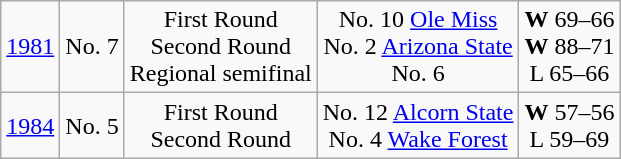<table class="wikitable">
<tr style="text-align:center;">
<td><a href='#'>1981</a></td>
<td>No. 7</td>
<td>First Round<br>Second Round<br>Regional semifinal</td>
<td>No. 10 <a href='#'>Ole Miss</a><br>No. 2 <a href='#'>Arizona State</a><br>No. 6 </td>
<td><strong>W</strong> 69–66<br><strong>W</strong> 88–71<br>L 65–66</td>
</tr>
<tr style="text-align:center;">
<td><a href='#'>1984</a></td>
<td>No. 5</td>
<td>First Round<br>Second Round</td>
<td>No. 12 <a href='#'>Alcorn State</a><br>No. 4 <a href='#'>Wake Forest</a></td>
<td><strong>W</strong> 57–56<br>L 59–69</td>
</tr>
</table>
